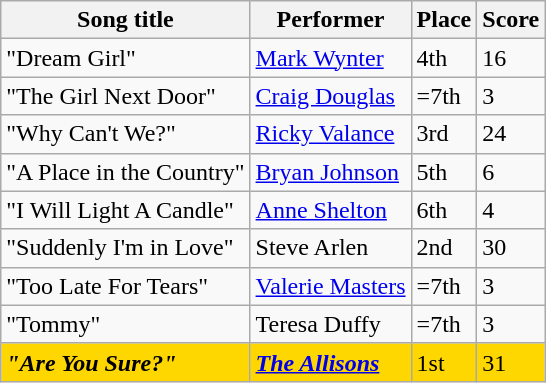<table class="sortable wikitable">
<tr>
<th>Song title</th>
<th>Performer</th>
<th>Place</th>
<th>Score</th>
</tr>
<tr>
<td>"Dream Girl"</td>
<td><a href='#'>Mark Wynter</a></td>
<td>4th</td>
<td>16</td>
</tr>
<tr>
<td>"The Girl Next Door"</td>
<td><a href='#'>Craig Douglas</a></td>
<td>=7th</td>
<td>3</td>
</tr>
<tr>
<td>"Why Can't We?"</td>
<td><a href='#'>Ricky Valance</a></td>
<td>3rd</td>
<td>24</td>
</tr>
<tr>
<td>"A Place in the Country"</td>
<td><a href='#'>Bryan Johnson</a></td>
<td>5th</td>
<td>6</td>
</tr>
<tr>
<td>"I Will Light A Candle"</td>
<td><a href='#'>Anne Shelton</a></td>
<td>6th</td>
<td>4</td>
</tr>
<tr>
<td>"Suddenly I'm in Love"</td>
<td>Steve Arlen</td>
<td>2nd</td>
<td>30</td>
</tr>
<tr>
<td>"Too Late For Tears"</td>
<td><a href='#'>Valerie Masters</a></td>
<td>=7th</td>
<td>3</td>
</tr>
<tr>
<td>"Tommy"</td>
<td>Teresa Duffy</td>
<td>=7th</td>
<td>3</td>
</tr>
<tr style="background:gold;">
<td><strong><em>"Are You Sure?"</em></strong></td>
<td><strong><em><a href='#'>The Allisons</a></em></strong></td>
<td>1st</td>
<td>31</td>
</tr>
</table>
